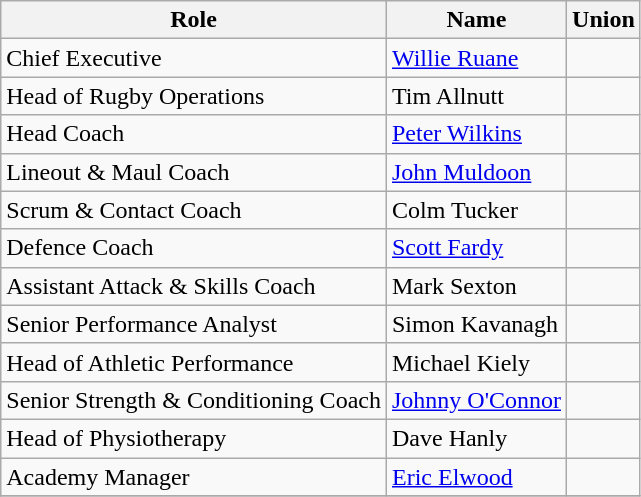<table class="wikitable sortable">
<tr>
<th>Role</th>
<th>Name</th>
<th>Union</th>
</tr>
<tr>
<td>Chief Executive</td>
<td><a href='#'>Willie Ruane</a></td>
<td></td>
</tr>
<tr>
<td>Head of Rugby Operations</td>
<td>Tim Allnutt</td>
<td></td>
</tr>
<tr>
<td>Head Coach</td>
<td><a href='#'>Peter Wilkins</a></td>
<td></td>
</tr>
<tr>
<td>Lineout & Maul Coach</td>
<td><a href='#'>John Muldoon</a></td>
<td></td>
</tr>
<tr>
<td>Scrum & Contact Coach</td>
<td>Colm Tucker</td>
<td></td>
</tr>
<tr>
<td>Defence Coach</td>
<td><a href='#'>Scott Fardy</a></td>
<td></td>
</tr>
<tr>
<td>Assistant Attack & Skills Coach</td>
<td>Mark Sexton</td>
<td></td>
</tr>
<tr>
<td>Senior Performance Analyst</td>
<td>Simon Kavanagh</td>
<td></td>
</tr>
<tr>
<td>Head of Athletic Performance</td>
<td>Michael Kiely</td>
<td></td>
</tr>
<tr>
<td>Senior Strength & Conditioning Coach</td>
<td><a href='#'>Johnny O'Connor</a></td>
<td></td>
</tr>
<tr>
<td>Head of Physiotherapy</td>
<td>Dave Hanly</td>
<td></td>
</tr>
<tr>
<td>Academy Manager</td>
<td><a href='#'>Eric Elwood</a></td>
<td></td>
</tr>
<tr>
</tr>
</table>
